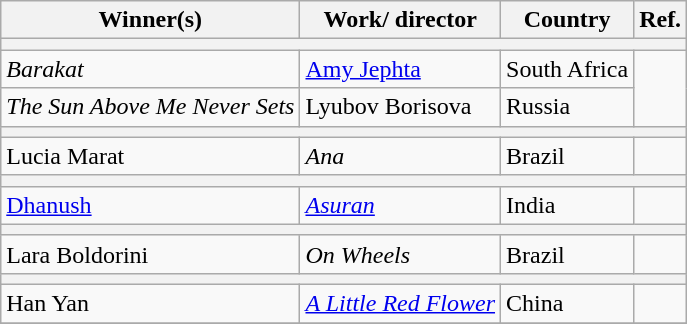<table class="wikitable">
<tr>
<th>Winner(s)</th>
<th>Work/ director</th>
<th>Country</th>
<th>Ref.</th>
</tr>
<tr>
<th colspan =4></th>
</tr>
<tr>
<td><em>Barakat</em></td>
<td><a href='#'>Amy Jephta</a></td>
<td>South Africa</td>
<td rowspan=2></td>
</tr>
<tr>
<td><em>The Sun Above Me Never Sets</em></td>
<td>Lyubov Borisova</td>
<td>Russia</td>
</tr>
<tr>
<th colspan =4></th>
</tr>
<tr>
<td>Lucia Marat</td>
<td><em>Ana</em></td>
<td>Brazil</td>
<td></td>
</tr>
<tr>
<th colspan =4></th>
</tr>
<tr>
<td><a href='#'>Dhanush</a></td>
<td><em><a href='#'>Asuran</a></em></td>
<td>India</td>
<td></td>
</tr>
<tr>
<th colspan =4></th>
</tr>
<tr>
<td>Lara Boldorini</td>
<td><em>On Wheels</em></td>
<td>Brazil</td>
<td></td>
</tr>
<tr>
<th colspan =4></th>
</tr>
<tr>
<td>Han Yan</td>
<td><em><a href='#'>A Little Red Flower</a></em></td>
<td>China</td>
<td></td>
</tr>
<tr>
</tr>
</table>
